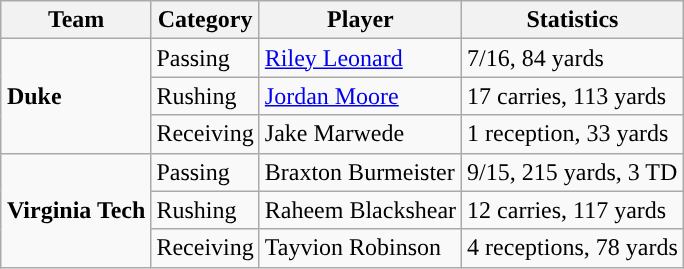<table class="wikitable" style="float: right;">
<tr>
<th>Team</th>
<th>Category</th>
<th>Player</th>
<th>Statistics</th>
</tr>
<tr>
<td rowspan=3><strong>Duke</strong></td>
<td>Passing</td>
<td><a href='#'>Riley Leonard</a></td>
<td>7/16, 84 yards</td>
</tr>
<tr>
<td>Rushing</td>
<td><a href='#'>Jordan Moore</a></td>
<td>17 carries, 113 yards</td>
</tr>
<tr>
<td>Receiving</td>
<td>Jake Marwede</td>
<td>1 reception, 33 yards</td>
</tr>
<tr>
<td rowspan=3><strong>Virginia Tech</strong></td>
<td>Passing</td>
<td>Braxton Burmeister</td>
<td>9/15, 215 yards, 3 TD</td>
</tr>
<tr>
<td>Rushing</td>
<td>Raheem Blackshear</td>
<td>12 carries, 117 yards</td>
</tr>
<tr>
<td>Receiving</td>
<td>Tayvion Robinson</td>
<td>4 receptions, 78 yards</td>
</tr>
</table>
